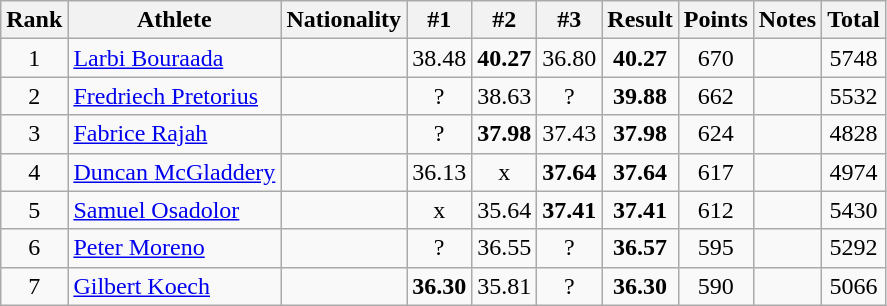<table class="wikitable sortable" style="text-align:center">
<tr>
<th>Rank</th>
<th>Athlete</th>
<th>Nationality</th>
<th>#1</th>
<th>#2</th>
<th>#3</th>
<th>Result</th>
<th>Points</th>
<th>Notes</th>
<th>Total</th>
</tr>
<tr>
<td>1</td>
<td align=left><a href='#'>Larbi Bouraada</a></td>
<td align=left></td>
<td>38.48</td>
<td><strong>40.27</strong></td>
<td>36.80</td>
<td><strong>40.27</strong></td>
<td>670</td>
<td></td>
<td>5748</td>
</tr>
<tr>
<td>2</td>
<td align=left><a href='#'>Fredriech Pretorius</a></td>
<td align=left></td>
<td>?</td>
<td>38.63</td>
<td>?</td>
<td><strong>39.88</strong></td>
<td>662</td>
<td></td>
<td>5532</td>
</tr>
<tr>
<td>3</td>
<td align=left><a href='#'>Fabrice Rajah</a></td>
<td align=left></td>
<td>?</td>
<td><strong>37.98</strong></td>
<td>37.43</td>
<td><strong>37.98</strong></td>
<td>624</td>
<td></td>
<td>4828</td>
</tr>
<tr>
<td>4</td>
<td align=left><a href='#'>Duncan McGladdery</a></td>
<td align=left></td>
<td>36.13</td>
<td>x</td>
<td><strong>37.64</strong></td>
<td><strong>37.64</strong></td>
<td>617</td>
<td></td>
<td>4974</td>
</tr>
<tr>
<td>5</td>
<td align=left><a href='#'>Samuel Osadolor</a></td>
<td align=left></td>
<td>x</td>
<td>35.64</td>
<td><strong>37.41</strong></td>
<td><strong>37.41</strong></td>
<td>612</td>
<td></td>
<td>5430</td>
</tr>
<tr>
<td>6</td>
<td align=left><a href='#'>Peter Moreno</a></td>
<td align=left></td>
<td>?</td>
<td>36.55</td>
<td>?</td>
<td><strong>36.57</strong></td>
<td>595</td>
<td></td>
<td>5292</td>
</tr>
<tr>
<td>7</td>
<td align=left><a href='#'>Gilbert Koech</a></td>
<td align=left></td>
<td><strong>36.30</strong></td>
<td>35.81</td>
<td>?</td>
<td><strong>36.30</strong></td>
<td>590</td>
<td></td>
<td>5066</td>
</tr>
</table>
